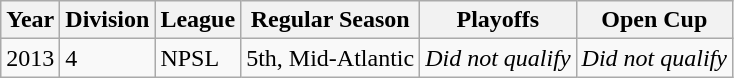<table class="wikitable">
<tr>
<th>Year</th>
<th>Division</th>
<th>League</th>
<th>Regular Season</th>
<th>Playoffs</th>
<th>Open Cup</th>
</tr>
<tr>
<td>2013</td>
<td>4</td>
<td>NPSL</td>
<td>5th, Mid-Atlantic</td>
<td><em>Did not qualify</em></td>
<td><em>Did not qualify</em></td>
</tr>
</table>
